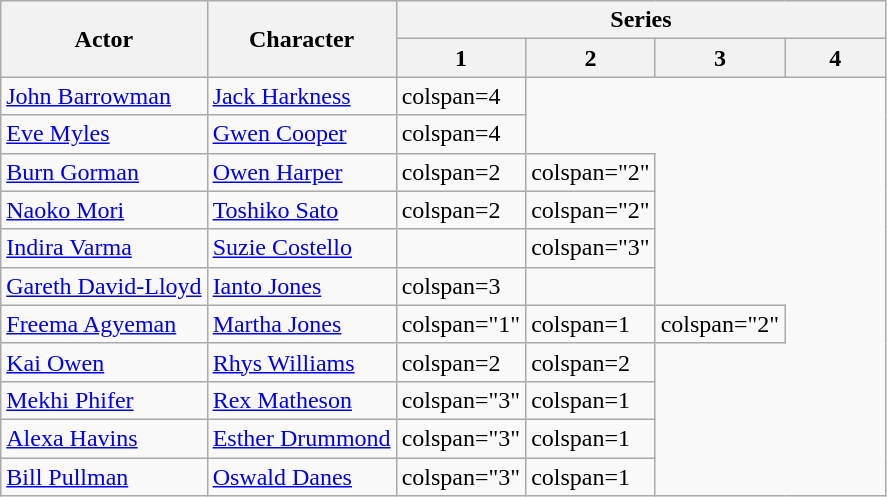<table class="wikitable">
<tr ">
<th rowspan=2>Actor</th>
<th rowspan=2>Character</th>
<th colspan=6>Series</th>
</tr>
<tr>
<th style="width:60px;">1</th>
<th style="width:60px;">2</th>
<th style="width:60px;">3</th>
<th style="width:60px;">4</th>
</tr>
<tr>
<td><a href='#'>John Barrowman</a></td>
<td><a href='#'>Jack Harkness</a></td>
<td>colspan=4 </td>
</tr>
<tr>
<td><a href='#'>Eve Myles</a></td>
<td><a href='#'>Gwen Cooper</a></td>
<td>colspan=4 </td>
</tr>
<tr>
<td><a href='#'>Burn Gorman</a></td>
<td><a href='#'>Owen Harper</a></td>
<td>colspan=2 </td>
<td>colspan="2" </td>
</tr>
<tr>
<td><a href='#'>Naoko Mori</a></td>
<td><a href='#'>Toshiko Sato</a></td>
<td>colspan=2 </td>
<td>colspan="2" </td>
</tr>
<tr>
<td><a href='#'>Indira Varma</a></td>
<td><a href='#'>Suzie Costello</a></td>
<td></td>
<td>colspan="3" </td>
</tr>
<tr>
<td><a href='#'>Gareth David-Lloyd</a></td>
<td><a href='#'>Ianto Jones</a></td>
<td>colspan=3 </td>
<td></td>
</tr>
<tr>
<td><a href='#'>Freema Agyeman</a></td>
<td><a href='#'>Martha Jones</a></td>
<td>colspan="1" </td>
<td>colspan=1 </td>
<td>colspan="2" </td>
</tr>
<tr>
<td><a href='#'>Kai Owen</a></td>
<td><a href='#'>Rhys Williams</a></td>
<td>colspan=2 </td>
<td>colspan=2 </td>
</tr>
<tr>
<td><a href='#'>Mekhi Phifer</a></td>
<td><a href='#'>Rex Matheson</a></td>
<td>colspan="3" </td>
<td>colspan=1 </td>
</tr>
<tr>
<td><a href='#'>Alexa Havins</a></td>
<td><a href='#'>Esther Drummond</a></td>
<td>colspan="3" </td>
<td>colspan=1 </td>
</tr>
<tr>
<td><a href='#'>Bill Pullman</a></td>
<td><a href='#'>Oswald Danes</a></td>
<td>colspan="3" </td>
<td>colspan=1 </td>
</tr>
</table>
